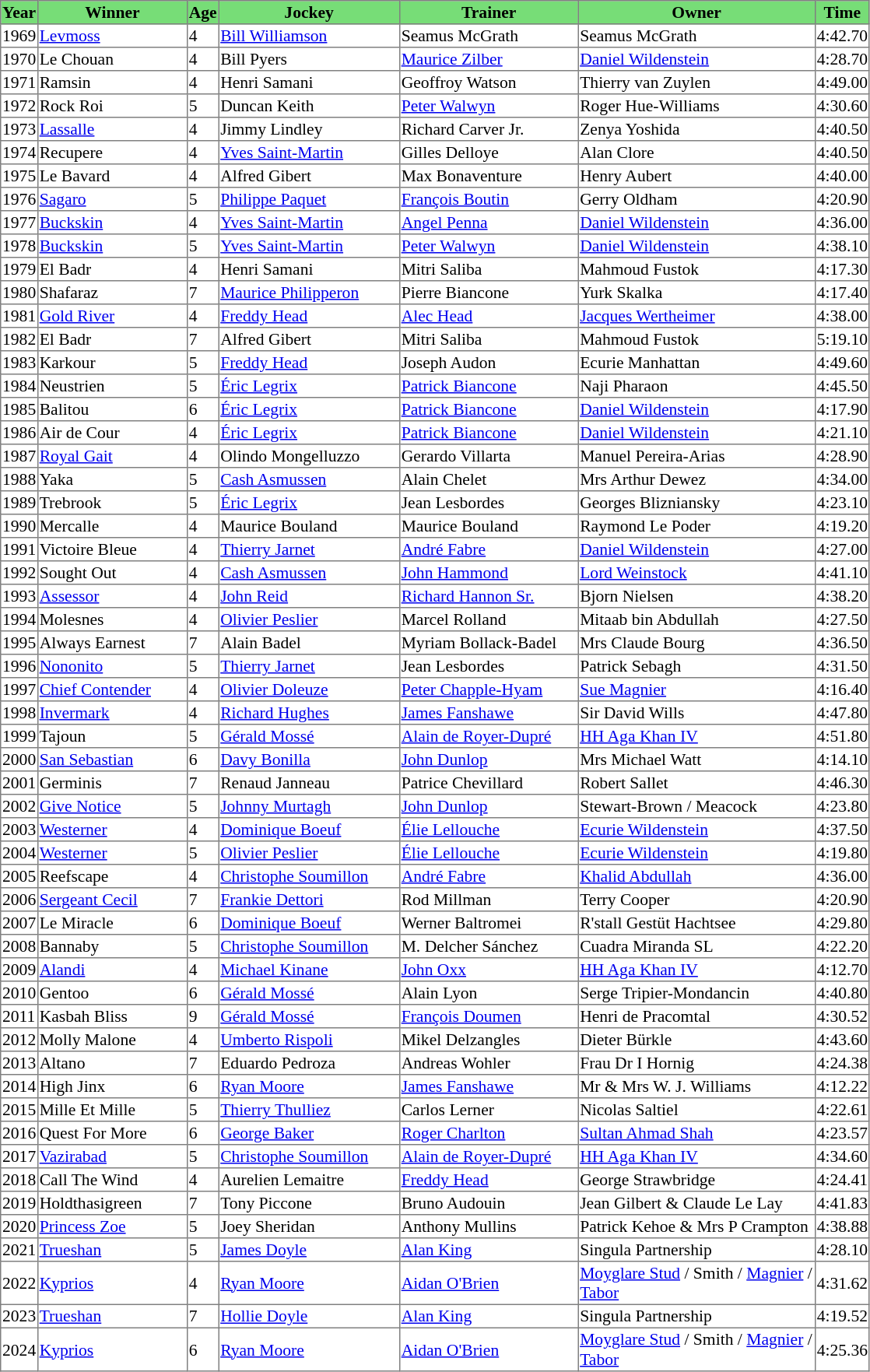<table class = "sortable" | border="1" style="border-collapse: collapse; font-size:90%">
<tr bgcolor="#77dd77" align="center">
<th>Year</th>
<th>Winner</th>
<th>Age</th>
<th>Jockey</th>
<th>Trainer</th>
<th>Owner</th>
<th>Time</th>
</tr>
<tr>
<td>1969</td>
<td width=125px><a href='#'>Levmoss</a></td>
<td>4</td>
<td width=152px><a href='#'>Bill Williamson</a></td>
<td width=150px>Seamus McGrath</td>
<td width=200px>Seamus McGrath</td>
<td>4:42.70</td>
</tr>
<tr>
<td>1970</td>
<td>Le Chouan</td>
<td>4</td>
<td>Bill Pyers</td>
<td><a href='#'>Maurice Zilber</a></td>
<td><a href='#'>Daniel Wildenstein</a></td>
<td>4:28.70</td>
</tr>
<tr>
<td>1971</td>
<td>Ramsin</td>
<td>4</td>
<td>Henri Samani</td>
<td>Geoffroy Watson</td>
<td>Thierry van Zuylen</td>
<td>4:49.00</td>
</tr>
<tr>
<td>1972</td>
<td>Rock Roi</td>
<td>5</td>
<td>Duncan Keith</td>
<td><a href='#'>Peter Walwyn</a></td>
<td>Roger Hue-Williams</td>
<td>4:30.60</td>
</tr>
<tr>
<td>1973</td>
<td><a href='#'>Lassalle</a></td>
<td>4</td>
<td>Jimmy Lindley</td>
<td>Richard Carver Jr.</td>
<td>Zenya Yoshida</td>
<td>4:40.50</td>
</tr>
<tr>
<td>1974</td>
<td>Recupere</td>
<td>4</td>
<td><a href='#'>Yves Saint-Martin</a></td>
<td>Gilles Delloye</td>
<td>Alan Clore</td>
<td>4:40.50</td>
</tr>
<tr>
<td>1975</td>
<td>Le Bavard</td>
<td>4</td>
<td>Alfred Gibert</td>
<td>Max Bonaventure</td>
<td>Henry Aubert</td>
<td>4:40.00</td>
</tr>
<tr>
<td>1976</td>
<td><a href='#'>Sagaro</a></td>
<td>5</td>
<td><a href='#'>Philippe Paquet</a></td>
<td><a href='#'>François Boutin</a></td>
<td>Gerry Oldham</td>
<td>4:20.90</td>
</tr>
<tr>
<td>1977</td>
<td><a href='#'>Buckskin</a></td>
<td>4</td>
<td><a href='#'>Yves Saint-Martin</a></td>
<td><a href='#'>Angel Penna</a></td>
<td><a href='#'>Daniel Wildenstein</a></td>
<td>4:36.00</td>
</tr>
<tr>
<td>1978</td>
<td><a href='#'>Buckskin</a></td>
<td>5</td>
<td><a href='#'>Yves Saint-Martin</a></td>
<td><a href='#'>Peter Walwyn</a></td>
<td><a href='#'>Daniel Wildenstein</a></td>
<td>4:38.10</td>
</tr>
<tr>
<td>1979</td>
<td>El Badr</td>
<td>4</td>
<td>Henri Samani</td>
<td>Mitri Saliba</td>
<td>Mahmoud Fustok</td>
<td>4:17.30</td>
</tr>
<tr>
<td>1980</td>
<td>Shafaraz</td>
<td>7</td>
<td><a href='#'>Maurice Philipperon</a></td>
<td>Pierre Biancone</td>
<td>Yurk Skalka</td>
<td>4:17.40</td>
</tr>
<tr>
<td>1981</td>
<td><a href='#'>Gold River</a></td>
<td>4</td>
<td><a href='#'>Freddy Head</a></td>
<td><a href='#'>Alec Head</a></td>
<td><a href='#'>Jacques Wertheimer</a></td>
<td>4:38.00</td>
</tr>
<tr>
<td>1982</td>
<td>El Badr</td>
<td>7</td>
<td>Alfred Gibert</td>
<td>Mitri Saliba</td>
<td>Mahmoud Fustok</td>
<td>5:19.10</td>
</tr>
<tr>
<td>1983</td>
<td>Karkour</td>
<td>5</td>
<td><a href='#'>Freddy Head</a></td>
<td>Joseph Audon</td>
<td>Ecurie Manhattan</td>
<td>4:49.60</td>
</tr>
<tr>
<td>1984</td>
<td>Neustrien</td>
<td>5</td>
<td><a href='#'>Éric Legrix</a></td>
<td><a href='#'>Patrick Biancone</a></td>
<td>Naji Pharaon</td>
<td>4:45.50</td>
</tr>
<tr>
<td>1985</td>
<td>Balitou</td>
<td>6</td>
<td><a href='#'>Éric Legrix</a></td>
<td><a href='#'>Patrick Biancone</a></td>
<td><a href='#'>Daniel Wildenstein</a></td>
<td>4:17.90</td>
</tr>
<tr>
<td>1986</td>
<td>Air de Cour</td>
<td>4</td>
<td><a href='#'>Éric Legrix</a></td>
<td><a href='#'>Patrick Biancone</a></td>
<td><a href='#'>Daniel Wildenstein</a></td>
<td>4:21.10</td>
</tr>
<tr>
<td>1987</td>
<td><a href='#'>Royal Gait</a></td>
<td>4</td>
<td>Olindo Mongelluzzo</td>
<td>Gerardo Villarta</td>
<td>Manuel Pereira-Arias</td>
<td>4:28.90</td>
</tr>
<tr>
<td>1988</td>
<td>Yaka</td>
<td>5</td>
<td><a href='#'>Cash Asmussen</a></td>
<td>Alain Chelet</td>
<td>Mrs Arthur Dewez</td>
<td>4:34.00</td>
</tr>
<tr>
<td>1989</td>
<td>Trebrook</td>
<td>5</td>
<td><a href='#'>Éric Legrix</a></td>
<td>Jean Lesbordes</td>
<td>Georges Blizniansky</td>
<td>4:23.10</td>
</tr>
<tr>
<td>1990</td>
<td>Mercalle</td>
<td>4</td>
<td>Maurice Bouland</td>
<td>Maurice Bouland</td>
<td>Raymond Le Poder</td>
<td>4:19.20</td>
</tr>
<tr>
<td>1991</td>
<td>Victoire Bleue</td>
<td>4</td>
<td><a href='#'>Thierry Jarnet</a></td>
<td><a href='#'>André Fabre</a></td>
<td><a href='#'>Daniel Wildenstein</a></td>
<td>4:27.00</td>
</tr>
<tr>
<td>1992</td>
<td>Sought Out</td>
<td>4</td>
<td><a href='#'>Cash Asmussen</a></td>
<td><a href='#'>John Hammond</a></td>
<td><a href='#'>Lord Weinstock</a></td>
<td>4:41.10</td>
</tr>
<tr>
<td>1993</td>
<td><a href='#'>Assessor</a></td>
<td>4</td>
<td><a href='#'>John Reid</a></td>
<td><a href='#'>Richard Hannon Sr.</a></td>
<td>Bjorn Nielsen</td>
<td>4:38.20</td>
</tr>
<tr>
<td>1994</td>
<td>Molesnes</td>
<td>4</td>
<td><a href='#'>Olivier Peslier</a></td>
<td>Marcel Rolland</td>
<td>Mitaab bin Abdullah</td>
<td>4:27.50</td>
</tr>
<tr>
<td>1995</td>
<td>Always Earnest</td>
<td>7</td>
<td>Alain Badel</td>
<td>Myriam Bollack-Badel</td>
<td>Mrs Claude Bourg</td>
<td>4:36.50</td>
</tr>
<tr>
<td>1996</td>
<td><a href='#'>Nononito</a></td>
<td>5</td>
<td><a href='#'>Thierry Jarnet</a></td>
<td>Jean Lesbordes</td>
<td>Patrick Sebagh</td>
<td>4:31.50</td>
</tr>
<tr>
<td>1997</td>
<td><a href='#'>Chief Contender</a></td>
<td>4</td>
<td><a href='#'>Olivier Doleuze</a></td>
<td><a href='#'>Peter Chapple-Hyam</a></td>
<td><a href='#'>Sue Magnier</a></td>
<td>4:16.40</td>
</tr>
<tr>
<td>1998</td>
<td><a href='#'>Invermark</a></td>
<td>4</td>
<td><a href='#'>Richard Hughes</a></td>
<td><a href='#'>James Fanshawe</a></td>
<td>Sir David Wills</td>
<td>4:47.80</td>
</tr>
<tr>
<td>1999</td>
<td>Tajoun</td>
<td>5</td>
<td><a href='#'>Gérald Mossé</a></td>
<td><a href='#'>Alain de Royer-Dupré</a></td>
<td><a href='#'>HH Aga Khan IV</a></td>
<td>4:51.80</td>
</tr>
<tr>
<td>2000</td>
<td><a href='#'>San Sebastian</a></td>
<td>6</td>
<td><a href='#'>Davy Bonilla</a></td>
<td><a href='#'>John Dunlop</a></td>
<td>Mrs Michael Watt</td>
<td>4:14.10</td>
</tr>
<tr>
<td>2001</td>
<td>Germinis</td>
<td>7</td>
<td>Renaud Janneau</td>
<td>Patrice Chevillard</td>
<td>Robert Sallet</td>
<td>4:46.30</td>
</tr>
<tr>
<td>2002</td>
<td><a href='#'>Give Notice</a></td>
<td>5</td>
<td><a href='#'>Johnny Murtagh</a></td>
<td><a href='#'>John Dunlop</a></td>
<td>Stewart-Brown / Meacock </td>
<td>4:23.80</td>
</tr>
<tr>
<td>2003</td>
<td><a href='#'>Westerner</a></td>
<td>4</td>
<td><a href='#'>Dominique Boeuf</a></td>
<td><a href='#'>Élie Lellouche</a></td>
<td><a href='#'>Ecurie Wildenstein</a></td>
<td>4:37.50</td>
</tr>
<tr>
<td>2004</td>
<td><a href='#'>Westerner</a></td>
<td>5</td>
<td><a href='#'>Olivier Peslier</a></td>
<td><a href='#'>Élie Lellouche</a></td>
<td><a href='#'>Ecurie Wildenstein</a></td>
<td>4:19.80</td>
</tr>
<tr>
<td>2005</td>
<td>Reefscape</td>
<td>4</td>
<td><a href='#'>Christophe Soumillon</a></td>
<td><a href='#'>André Fabre</a></td>
<td><a href='#'>Khalid Abdullah</a></td>
<td>4:36.00</td>
</tr>
<tr>
<td>2006</td>
<td><a href='#'>Sergeant Cecil</a></td>
<td>7</td>
<td><a href='#'>Frankie Dettori</a></td>
<td>Rod Millman</td>
<td>Terry Cooper</td>
<td>4:20.90</td>
</tr>
<tr>
<td>2007</td>
<td>Le Miracle</td>
<td>6</td>
<td><a href='#'>Dominique Boeuf</a></td>
<td>Werner Baltromei</td>
<td>R'stall Gestüt Hachtsee</td>
<td>4:29.80</td>
</tr>
<tr>
<td>2008</td>
<td>Bannaby</td>
<td>5</td>
<td><a href='#'>Christophe Soumillon</a></td>
<td>M. Delcher Sánchez </td>
<td>Cuadra Miranda SL</td>
<td>4:22.20</td>
</tr>
<tr>
<td>2009</td>
<td><a href='#'>Alandi</a></td>
<td>4</td>
<td><a href='#'>Michael Kinane</a></td>
<td><a href='#'>John Oxx</a></td>
<td><a href='#'>HH Aga Khan IV</a></td>
<td>4:12.70</td>
</tr>
<tr>
<td>2010</td>
<td>Gentoo</td>
<td>6</td>
<td><a href='#'>Gérald Mossé</a></td>
<td>Alain Lyon</td>
<td>Serge Tripier-Mondancin</td>
<td>4:40.80</td>
</tr>
<tr>
<td>2011</td>
<td>Kasbah Bliss</td>
<td>9</td>
<td><a href='#'>Gérald Mossé</a></td>
<td><a href='#'>François Doumen</a></td>
<td>Henri de Pracomtal</td>
<td>4:30.52</td>
</tr>
<tr>
<td>2012</td>
<td>Molly Malone</td>
<td>4</td>
<td><a href='#'>Umberto Rispoli</a></td>
<td>Mikel Delzangles</td>
<td>Dieter Bürkle</td>
<td>4:43.60</td>
</tr>
<tr>
<td>2013</td>
<td>Altano</td>
<td>7</td>
<td>Eduardo Pedroza</td>
<td>Andreas Wohler</td>
<td>Frau Dr I Hornig</td>
<td>4:24.38</td>
</tr>
<tr>
<td>2014</td>
<td>High Jinx</td>
<td>6</td>
<td><a href='#'>Ryan Moore</a></td>
<td><a href='#'>James Fanshawe</a></td>
<td>Mr & Mrs W. J. Williams</td>
<td>4:12.22</td>
</tr>
<tr>
<td>2015</td>
<td>Mille Et Mille</td>
<td>5</td>
<td><a href='#'>Thierry Thulliez</a></td>
<td>Carlos Lerner</td>
<td>Nicolas Saltiel</td>
<td>4:22.61</td>
</tr>
<tr>
<td>2016</td>
<td>Quest For More</td>
<td>6</td>
<td><a href='#'>George Baker</a></td>
<td><a href='#'>Roger Charlton</a></td>
<td><a href='#'>Sultan Ahmad Shah</a></td>
<td>4:23.57</td>
</tr>
<tr>
<td>2017</td>
<td><a href='#'>Vazirabad</a></td>
<td>5</td>
<td><a href='#'>Christophe Soumillon</a></td>
<td><a href='#'>Alain de Royer-Dupré</a></td>
<td><a href='#'>HH Aga Khan IV</a></td>
<td>4:34.60</td>
</tr>
<tr>
<td>2018</td>
<td>Call The Wind</td>
<td>4</td>
<td>Aurelien Lemaitre</td>
<td><a href='#'>Freddy Head</a></td>
<td>George Strawbridge</td>
<td>4:24.41</td>
</tr>
<tr>
<td>2019</td>
<td>Holdthasigreen</td>
<td>7</td>
<td>Tony Piccone</td>
<td>Bruno Audouin</td>
<td>Jean Gilbert & Claude Le Lay</td>
<td>4:41.83</td>
</tr>
<tr>
<td>2020</td>
<td><a href='#'>Princess Zoe</a></td>
<td>5</td>
<td>Joey Sheridan</td>
<td>Anthony Mullins</td>
<td>Patrick Kehoe & Mrs P Crampton</td>
<td>4:38.88</td>
</tr>
<tr>
<td>2021</td>
<td><a href='#'>Trueshan</a></td>
<td>5</td>
<td><a href='#'>James Doyle</a></td>
<td><a href='#'>Alan King</a></td>
<td>Singula Partnership</td>
<td>4:28.10</td>
</tr>
<tr>
<td>2022</td>
<td><a href='#'>Kyprios</a></td>
<td>4</td>
<td><a href='#'>Ryan Moore</a></td>
<td><a href='#'>Aidan O'Brien</a></td>
<td><a href='#'>Moyglare Stud</a> / Smith / <a href='#'>Magnier</a> / <a href='#'>Tabor</a></td>
<td>4:31.62</td>
</tr>
<tr>
<td>2023</td>
<td><a href='#'>Trueshan</a></td>
<td>7</td>
<td><a href='#'>Hollie Doyle</a></td>
<td><a href='#'>Alan King</a></td>
<td>Singula Partnership</td>
<td>4:19.52</td>
</tr>
<tr>
<td>2024</td>
<td><a href='#'>Kyprios</a></td>
<td>6</td>
<td><a href='#'>Ryan Moore</a></td>
<td><a href='#'>Aidan O'Brien</a></td>
<td><a href='#'>Moyglare Stud</a> / Smith / <a href='#'>Magnier</a> / <a href='#'>Tabor</a></td>
<td>4:25.36</td>
</tr>
</table>
